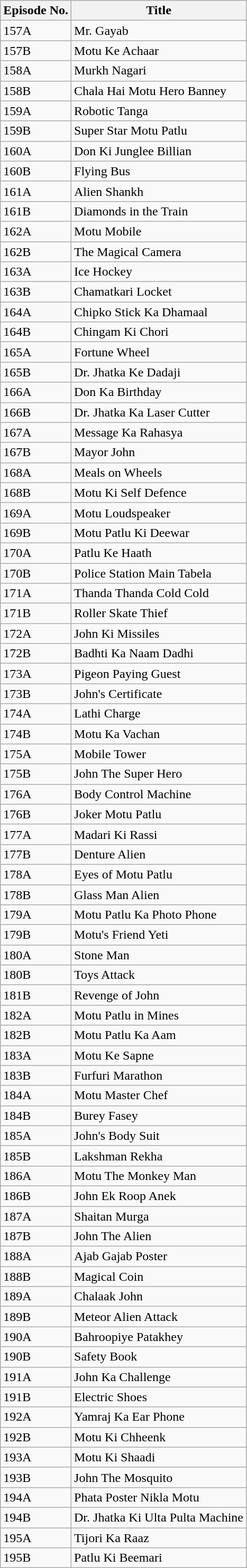<table class="wikitable">
<tr>
<th>Episode No.</th>
<th>Title</th>
</tr>
<tr>
<td>157A</td>
<td>Mr. Gayab</td>
</tr>
<tr>
<td>157B</td>
<td>Motu Ke Achaar</td>
</tr>
<tr>
<td>158A</td>
<td>Murkh Nagari</td>
</tr>
<tr>
<td>158B</td>
<td>Chala Hai Motu Hero Banney</td>
</tr>
<tr>
<td>159A</td>
<td>Robotic Tanga</td>
</tr>
<tr>
<td>159B</td>
<td>Super Star Motu Patlu</td>
</tr>
<tr>
<td>160A</td>
<td>Don Ki Junglee Billian</td>
</tr>
<tr>
<td>160B</td>
<td>Flying Bus</td>
</tr>
<tr>
<td>161A</td>
<td>Alien Shankh</td>
</tr>
<tr>
<td>161B</td>
<td>Diamonds in the Train</td>
</tr>
<tr>
<td>162A</td>
<td>Motu Mobile</td>
</tr>
<tr>
<td>162B</td>
<td>The Magical Camera</td>
</tr>
<tr>
<td>163A</td>
<td>Ice Hockey</td>
</tr>
<tr>
<td>163B</td>
<td>Chamatkari Locket</td>
</tr>
<tr>
<td>164A</td>
<td>Chipko Stick Ka Dhamaal</td>
</tr>
<tr>
<td>164B</td>
<td>Chingam Ki Chori</td>
</tr>
<tr>
<td>165A</td>
<td>Fortune Wheel</td>
</tr>
<tr>
<td>165B</td>
<td>Dr. Jhatka Ke Dadaji</td>
</tr>
<tr>
<td>166A</td>
<td>Don Ka Birthday</td>
</tr>
<tr>
<td>166B</td>
<td>Dr. Jhatka Ka Laser Cutter</td>
</tr>
<tr>
<td>167A</td>
<td>Message Ka Rahasya</td>
</tr>
<tr>
<td>167B</td>
<td>Mayor John</td>
</tr>
<tr>
<td>168A</td>
<td>Meals on Wheels</td>
</tr>
<tr>
<td>168B</td>
<td>Motu Ki Self Defence</td>
</tr>
<tr>
<td>169A</td>
<td>Motu Loudspeaker</td>
</tr>
<tr>
<td>169B</td>
<td>Motu Patlu Ki Deewar</td>
</tr>
<tr>
<td>170A</td>
<td>Patlu Ke Haath</td>
</tr>
<tr>
<td>170B</td>
<td>Police Station Main Tabela</td>
</tr>
<tr>
<td>171A</td>
<td>Thanda Thanda Cold Cold</td>
</tr>
<tr>
<td>171B</td>
<td>Roller Skate Thief</td>
</tr>
<tr>
<td>172A</td>
<td>John Ki Missiles</td>
</tr>
<tr>
<td>172B</td>
<td>Badhti Ka Naam Dadhi</td>
</tr>
<tr>
<td>173A</td>
<td>Pigeon Paying Guest</td>
</tr>
<tr>
<td>173B</td>
<td>John's Certificate</td>
</tr>
<tr>
<td>174A</td>
<td>Lathi Charge</td>
</tr>
<tr>
<td>174B</td>
<td>Motu Ka Vachan</td>
</tr>
<tr>
<td>175A</td>
<td>Mobile Tower</td>
</tr>
<tr>
<td>175B</td>
<td>John The Super Hero</td>
</tr>
<tr>
<td>176A</td>
<td>Body Control Machine</td>
</tr>
<tr>
<td>176B</td>
<td>Joker Motu Patlu</td>
</tr>
<tr>
<td>177A</td>
<td>Madari Ki Rassi</td>
</tr>
<tr>
<td>177B</td>
<td>Denture Alien</td>
</tr>
<tr>
<td>178A</td>
<td>Eyes of Motu Patlu</td>
</tr>
<tr>
<td>178B</td>
<td>Glass Man Alien</td>
</tr>
<tr>
<td>179A</td>
<td>Motu Patlu Ka Photo Phone</td>
</tr>
<tr>
<td>179B</td>
<td>Motu's Friend Yeti</td>
</tr>
<tr>
<td>180A</td>
<td>Stone Man</td>
</tr>
<tr>
<td>180B</td>
<td>Toys Attack</td>
</tr>
<tr>
<td>181B</td>
<td>Revenge of John</td>
</tr>
<tr>
<td>182A</td>
<td>Motu Patlu in Mines</td>
</tr>
<tr>
<td>182B</td>
<td>Motu Patlu Ka Aam</td>
</tr>
<tr>
<td>183A</td>
<td>Motu Ke Sapne</td>
</tr>
<tr>
<td>183B</td>
<td>Furfuri Marathon</td>
</tr>
<tr>
<td>184A</td>
<td>Motu Master Chef</td>
</tr>
<tr>
<td>184B</td>
<td>Burey Fasey</td>
</tr>
<tr>
<td>185A</td>
<td>John's Body Suit</td>
</tr>
<tr>
<td>185B</td>
<td>Lakshman Rekha</td>
</tr>
<tr>
<td>186A</td>
<td>Motu The Monkey Man</td>
</tr>
<tr>
<td>186B</td>
<td>John Ek Roop Anek</td>
</tr>
<tr>
<td>187A</td>
<td>Shaitan Murga</td>
</tr>
<tr>
<td>187B</td>
<td>John The Alien</td>
</tr>
<tr>
<td>188A</td>
<td>Ajab Gajab Poster</td>
</tr>
<tr>
<td>188B</td>
<td>Magical Coin</td>
</tr>
<tr>
<td>189A</td>
<td>Chalaak John</td>
</tr>
<tr>
<td>189B</td>
<td>Meteor Alien Attack</td>
</tr>
<tr>
<td>190A</td>
<td>Bahroopiye Patakhey</td>
</tr>
<tr>
<td>190B</td>
<td>Safety Book</td>
</tr>
<tr>
<td>191A</td>
<td>John Ka Challenge</td>
</tr>
<tr>
<td>191B</td>
<td>Electric Shoes</td>
</tr>
<tr>
<td>192A</td>
<td>Yamraj Ka Ear Phone</td>
</tr>
<tr>
<td>192B</td>
<td>Motu Ki Chheenk</td>
</tr>
<tr>
<td>193A</td>
<td>Motu Ki Shaadi</td>
</tr>
<tr>
<td>193B</td>
<td>John The Mosquito</td>
</tr>
<tr>
<td>194A</td>
<td>Phata Poster Nikla Motu</td>
</tr>
<tr>
<td>194B</td>
<td>Dr. Jhatka Ki Ulta Pulta Machine</td>
</tr>
<tr>
<td>195A</td>
<td>Tijori Ka Raaz</td>
</tr>
<tr>
<td>195B</td>
<td>Patlu Ki Beemari</td>
</tr>
</table>
